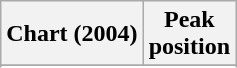<table class="wikitable">
<tr>
<th>Chart (2004)</th>
<th>Peak<br>position</th>
</tr>
<tr>
</tr>
<tr>
</tr>
</table>
